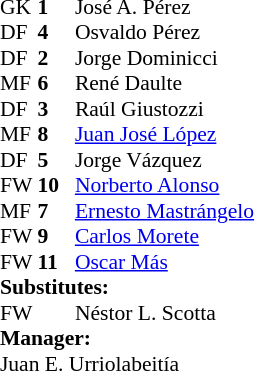<table cellspacing="0" cellpadding="0" style="font-size:90%; margin:0.2em auto;">
<tr>
<th width="25"></th>
<th width="25"></th>
</tr>
<tr>
<td>GK</td>
<td><strong>1</strong></td>
<td> José A. Pérez</td>
</tr>
<tr>
<td>DF</td>
<td><strong>4</strong></td>
<td> Osvaldo Pérez</td>
</tr>
<tr>
<td>DF</td>
<td><strong>2</strong></td>
<td> Jorge Dominicci</td>
</tr>
<tr>
<td>MF</td>
<td><strong>6</strong></td>
<td> René Daulte</td>
</tr>
<tr>
<td>DF</td>
<td><strong>3</strong></td>
<td> Raúl Giustozzi</td>
</tr>
<tr>
<td>MF</td>
<td><strong>8</strong></td>
<td> <a href='#'>Juan José López</a></td>
</tr>
<tr>
<td>DF</td>
<td><strong>5</strong></td>
<td> Jorge Vázquez</td>
<td></td>
<td></td>
</tr>
<tr>
<td>FW</td>
<td><strong>10</strong></td>
<td> <a href='#'>Norberto Alonso</a></td>
</tr>
<tr>
<td>MF</td>
<td><strong>7</strong></td>
<td> <a href='#'>Ernesto Mastrángelo</a></td>
<td></td>
<td></td>
</tr>
<tr>
<td>FW</td>
<td><strong>9</strong></td>
<td> <a href='#'>Carlos Morete</a></td>
</tr>
<tr>
<td>FW</td>
<td><strong>11</strong></td>
<td> <a href='#'>Oscar Más</a></td>
</tr>
<tr>
<td colspan=3><strong>Substitutes:</strong></td>
</tr>
<tr>
<td>FW</td>
<td></td>
<td> Néstor L. Scotta</td>
<td></td>
<td></td>
</tr>
<tr>
<td colspan=3><strong>Manager:</strong></td>
</tr>
<tr>
<td colspan=4> Juan E. Urriolabeitía</td>
</tr>
</table>
